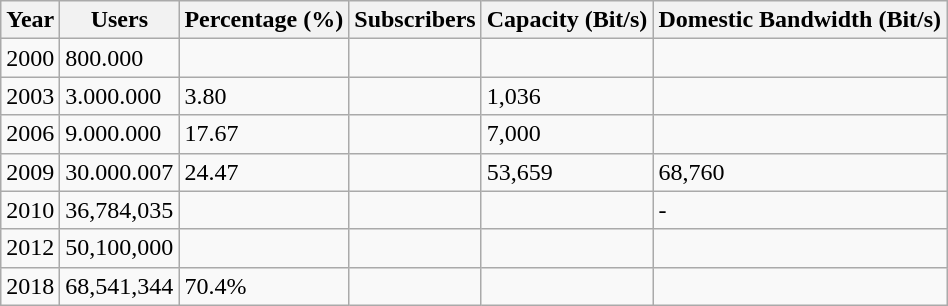<table class="wikitable" border="1">
<tr>
<th>Year</th>
<th>Users</th>
<th>Percentage (%)</th>
<th>Subscribers</th>
<th>Capacity (Bit/s)</th>
<th>Domestic Bandwidth (Bit/s)</th>
</tr>
<tr>
<td>2000</td>
<td>800.000</td>
<td></td>
<td></td>
<td></td>
<td></td>
</tr>
<tr>
<td>2003</td>
<td>3.000.000</td>
<td>3.80</td>
<td></td>
<td>1,036</td>
<td></td>
</tr>
<tr>
<td>2006</td>
<td>9.000.000</td>
<td>17.67</td>
<td></td>
<td>7,000</td>
<td></td>
</tr>
<tr>
<td>2009</td>
<td>30.000.007 </td>
<td>24.47</td>
<td></td>
<td>53,659</td>
<td>68,760</td>
</tr>
<tr>
<td>2010</td>
<td>36,784,035 </td>
<td></td>
<td></td>
<td></td>
<td>-</td>
</tr>
<tr>
<td>2012</td>
<td>50,100,000</td>
<td></td>
<td></td>
<td></td>
<td></td>
</tr>
<tr>
<td>2018</td>
<td>68,541,344</td>
<td>70.4%</td>
<td></td>
<td></td>
<td></td>
</tr>
</table>
